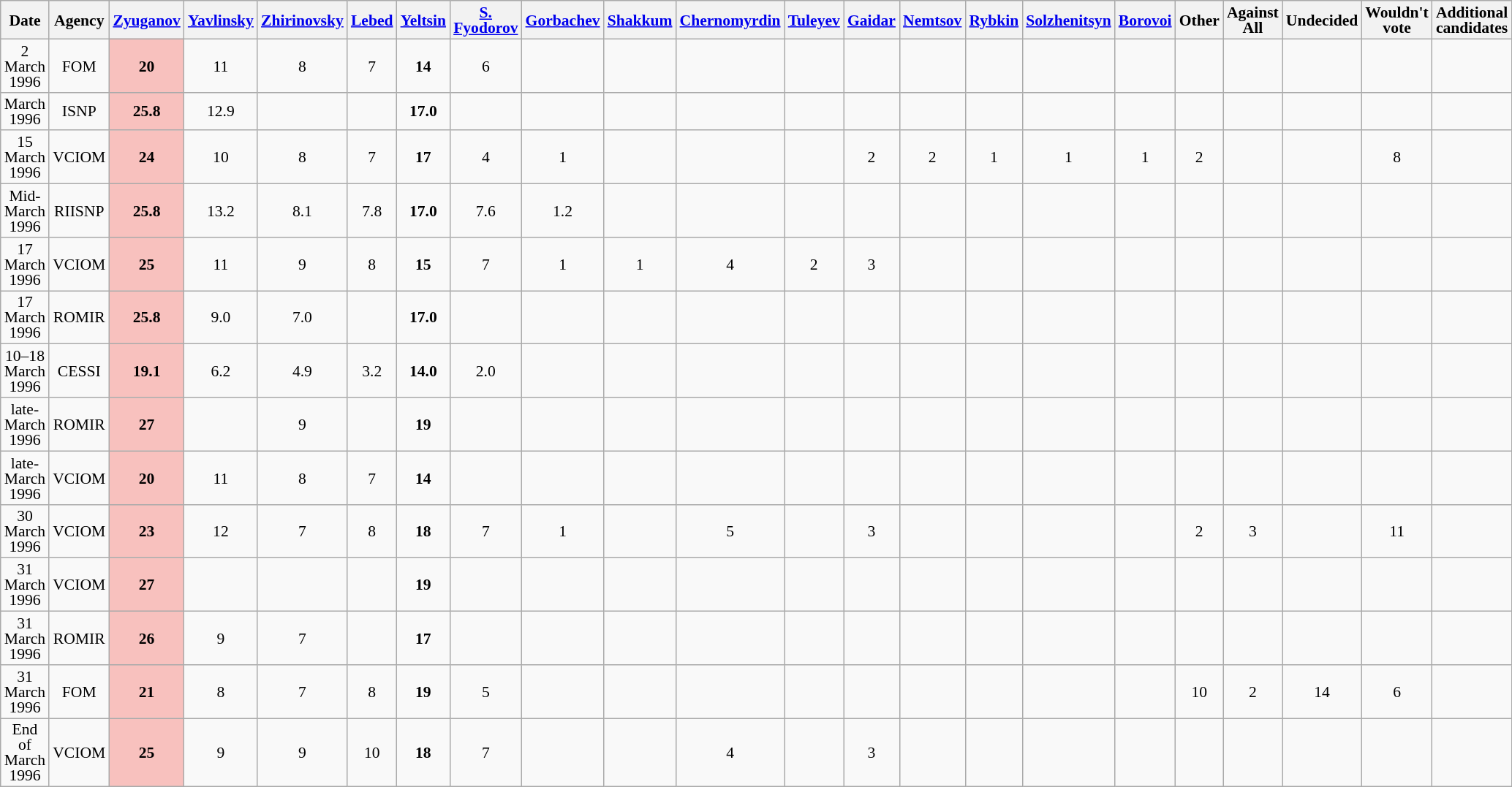<table class="wikitable" style="text-align:center;font-size:90%;line-height:14px;">
<tr>
<th>Date</th>
<th>Agency</th>
<th><a href='#'>Zyuganov</a></th>
<th><a href='#'>Yavlinsky</a></th>
<th><a href='#'>Zhirinovsky</a></th>
<th><a href='#'>Lebed</a></th>
<th><a href='#'>Yeltsin</a></th>
<th><a href='#'>S. Fyodorov</a></th>
<th><a href='#'>Gorbachev</a></th>
<th><a href='#'>Shakkum</a></th>
<th><a href='#'>Chernomyrdin</a></th>
<th><a href='#'>Tuleyev</a></th>
<th><a href='#'>Gaidar</a></th>
<th><a href='#'>Nemtsov</a></th>
<th><a href='#'>Rybkin</a></th>
<th><a href='#'>Solzhenitsyn</a></th>
<th><a href='#'>Borovoi</a></th>
<th>Other</th>
<th>Against All</th>
<th>Undecided</th>
<th>Wouldn't vote</th>
<th>Additional candidates</th>
</tr>
<tr>
<td>2 March 1996</td>
<td>FOM</td>
<td style="background:#F8C1BE"><strong>20</strong></td>
<td>11</td>
<td>8</td>
<td>7</td>
<td><strong>14</strong></td>
<td>6</td>
<td></td>
<td></td>
<td></td>
<td></td>
<td></td>
<td></td>
<td></td>
<td></td>
<td></td>
<td></td>
<td></td>
<td></td>
<td></td>
<td></td>
</tr>
<tr>
<td>March 1996</td>
<td>ISNP</td>
<td style="background:#F8C1BE"><strong>25.8</strong></td>
<td>12.9</td>
<td></td>
<td></td>
<td><strong>17.0</strong></td>
<td></td>
<td></td>
<td></td>
<td></td>
<td></td>
<td></td>
<td></td>
<td></td>
<td></td>
<td></td>
<td></td>
<td></td>
<td></td>
<td></td>
<td></td>
</tr>
<tr>
<td>15 March 1996</td>
<td>VCIOM</td>
<td style="background:#F8C1BE"><strong>24</strong></td>
<td>10</td>
<td>8</td>
<td>7</td>
<td><strong>17</strong></td>
<td>4</td>
<td>1</td>
<td></td>
<td></td>
<td></td>
<td>2</td>
<td>2</td>
<td>1</td>
<td>1</td>
<td>1</td>
<td>2</td>
<td></td>
<td></td>
<td>8</td>
<td></td>
</tr>
<tr>
<td>Mid-March 1996</td>
<td>RIISNP</td>
<td style="background:#F8C1BE"><strong>25.8</strong></td>
<td>13.2</td>
<td>8.1</td>
<td>7.8</td>
<td><strong>17.0</strong></td>
<td>7.6</td>
<td>1.2</td>
<td></td>
<td></td>
<td></td>
<td></td>
<td></td>
<td></td>
<td></td>
<td></td>
<td></td>
<td></td>
<td></td>
<td></td>
<td></td>
</tr>
<tr>
<td>17 March 1996</td>
<td>VCIOM</td>
<td style="background:#F8C1BE"><strong>25</strong></td>
<td>11</td>
<td>9</td>
<td>8</td>
<td><strong>15</strong></td>
<td>7</td>
<td>1</td>
<td>1</td>
<td>4</td>
<td>2</td>
<td>3</td>
<td></td>
<td></td>
<td></td>
<td></td>
<td></td>
<td></td>
<td></td>
<td></td>
<td></td>
</tr>
<tr>
<td>17 March 1996</td>
<td>ROMIR</td>
<td style="background:#F8C1BE"><strong>25.8</strong></td>
<td>9.0</td>
<td>7.0</td>
<td></td>
<td><strong>17.0</strong></td>
<td></td>
<td></td>
<td></td>
<td></td>
<td></td>
<td></td>
<td></td>
<td></td>
<td></td>
<td></td>
<td></td>
<td></td>
<td></td>
<td></td>
<td></td>
</tr>
<tr>
<td>10–18 March 1996</td>
<td>CESSI</td>
<td style="background:#F8C1BE"><strong>19.1</strong></td>
<td>6.2</td>
<td>4.9</td>
<td>3.2</td>
<td><strong>14.0</strong></td>
<td>2.0</td>
<td></td>
<td></td>
<td></td>
<td></td>
<td></td>
<td></td>
<td></td>
<td></td>
<td></td>
<td></td>
<td></td>
<td></td>
<td></td>
<td></td>
</tr>
<tr>
<td>late-March 1996</td>
<td>ROMIR</td>
<td style="background:#F8C1BE"><strong>27</strong></td>
<td></td>
<td>9</td>
<td></td>
<td><strong>19</strong></td>
<td></td>
<td></td>
<td></td>
<td></td>
<td></td>
<td></td>
<td></td>
<td></td>
<td></td>
<td></td>
<td></td>
<td></td>
<td></td>
<td></td>
<td></td>
</tr>
<tr>
<td>late-March 1996</td>
<td>VCIOM</td>
<td style="background:#F8C1BE"><strong>20</strong></td>
<td>11</td>
<td>8</td>
<td>7</td>
<td><strong>14</strong></td>
<td></td>
<td></td>
<td></td>
<td></td>
<td></td>
<td></td>
<td></td>
<td></td>
<td></td>
<td></td>
<td></td>
<td></td>
<td></td>
<td></td>
<td></td>
</tr>
<tr>
<td>30 March 1996</td>
<td>VCIOM</td>
<td style="background:#F8C1BE"><strong>23</strong></td>
<td>12</td>
<td>7</td>
<td>8</td>
<td><strong>18</strong></td>
<td>7</td>
<td>1</td>
<td></td>
<td>5</td>
<td></td>
<td>3</td>
<td></td>
<td></td>
<td></td>
<td></td>
<td>2</td>
<td>3</td>
<td></td>
<td>11</td>
<td></td>
</tr>
<tr>
<td>31 March 1996</td>
<td>VCIOM</td>
<td style="background:#F8C1BE"><strong>27</strong></td>
<td></td>
<td></td>
<td></td>
<td><strong>19</strong></td>
<td></td>
<td></td>
<td></td>
<td></td>
<td></td>
<td></td>
<td></td>
<td></td>
<td></td>
<td></td>
<td></td>
<td></td>
<td></td>
<td></td>
<td></td>
</tr>
<tr>
<td>31 March 1996</td>
<td>ROMIR</td>
<td style="background:#F8C1BE"><strong>26</strong></td>
<td>9</td>
<td>7</td>
<td></td>
<td><strong>17</strong></td>
<td></td>
<td></td>
<td></td>
<td></td>
<td></td>
<td></td>
<td></td>
<td></td>
<td></td>
<td></td>
<td></td>
<td></td>
<td></td>
<td></td>
<td></td>
</tr>
<tr>
<td>31 March 1996</td>
<td>FOM</td>
<td style="background:#F8C1BE"><strong>21</strong></td>
<td>8</td>
<td>7</td>
<td>8</td>
<td><strong>19</strong></td>
<td>5</td>
<td></td>
<td></td>
<td></td>
<td></td>
<td></td>
<td></td>
<td></td>
<td></td>
<td></td>
<td>10</td>
<td>2</td>
<td>14</td>
<td>6</td>
<td></td>
</tr>
<tr>
<td>End of March 1996</td>
<td>VCIOM</td>
<td style="background:#F8C1BE"><strong>25</strong></td>
<td>9</td>
<td>9</td>
<td>10</td>
<td><strong>18</strong></td>
<td>7</td>
<td></td>
<td></td>
<td>4</td>
<td></td>
<td>3</td>
<td></td>
<td></td>
<td></td>
<td></td>
<td></td>
<td></td>
<td></td>
<td></td>
<td></td>
</tr>
</table>
